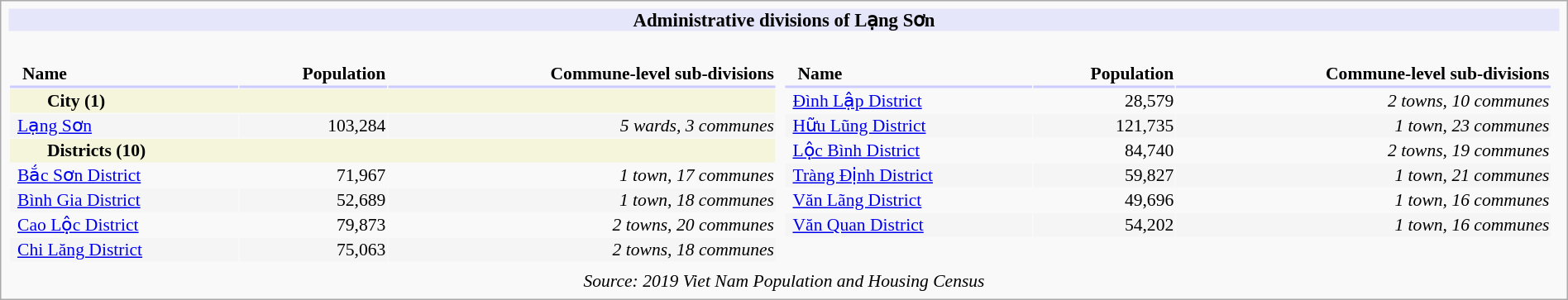<table cellpadding="0" cellspacing="6" width="100%" align="center" style="background: #f9f9f9; border: 1px #aaa solid; margin-top: 16px">
<tr>
<th colspan="3" style="background: #E6E6FA; font-size: 95%;">Administrative divisions of Lạng Sơn</th>
</tr>
<tr>
<td width="50%" valign="top" style="background: #f9f9f9;"><br><table cellpadding="1" cellspacing="1" style="background: #f9f9f9; font-size: 90%; text-align: right;" width="100%">
<tr>
<th align="left" style="border-bottom: 2px solid #CCCCFF; padding-left: 10px; white-space:nowrap">Name</th>
<th style="border-bottom: 2px solid #CCCCFF;">Population</th>
<th style="border-bottom: 2px solid #CCCCFF;">Commune-level sub-divisions</th>
</tr>
<tr>
<td align="left" colspan="3" style="background: #F5F5DC; padding-left: 30px;"><strong>City (1)</strong></td>
</tr>
<tr bgcolor="#f5f5f5">
<td align="left" style="padding-left: 6px; white-space:nowrap"><a href='#'>Lạng Sơn</a></td>
<td>103,284</td>
<td><em>5 wards, 3 communes </em></td>
</tr>
<tr>
<td align="left" colspan="3" style="background: #F5F5DC; padding-left: 30px;"><strong>Districts (10)</strong></td>
</tr>
<tr>
<td align="left" style="padding-left: 6px; white-space:nowrap"><a href='#'>Bắc Sơn District</a></td>
<td>71,967</td>
<td><em>1 town, 17 communes</em></td>
</tr>
<tr bgcolor="#F5F5F5">
<td align="left" style="padding-left: 6px; white-space:nowrap"><a href='#'>Bình Gia District</a></td>
<td>52,689</td>
<td><em>1 town, 18 communes</em></td>
</tr>
<tr>
<td align="left" style="padding-left: 6px; white-space:nowrap"><a href='#'>Cao Lộc District</a></td>
<td>79,873</td>
<td><em>2 towns, 20 communes</em></td>
</tr>
<tr bgcolor="#F5F5F5">
<td align="left" style="padding-left: 6px; white-space:nowrap"><a href='#'>Chi Lăng District</a></td>
<td>75,063</td>
<td><em>2 towns, 18 communes</em></td>
</tr>
</table>
</td>
<td width="50%" valign="top" style="background: #f9f9f9;"><br><table cellpadding="1" cellspacing="1" style="background: #f9f9f9; font-size: 90%; text-align: right;" width="100%">
<tr>
<th align="left" style="border-bottom: 2px solid #CCCCFF; padding-left: 10px; white-space:nowrap">Name</th>
<th style="border-bottom: 2px solid #CCCCFF;">Population</th>
<th style="border-bottom: 2px solid #CCCCFF;">Commune-level sub-divisions</th>
</tr>
<tr>
<td align="left" style="padding-left: 6px; white-space:nowrap"><a href='#'>Đình Lập District</a></td>
<td>28,579</td>
<td><em>2 towns, 10 communes</em></td>
</tr>
<tr bgcolor="#F5F5F5">
<td align="left" style="padding-left: 6px; white-space:nowrap"><a href='#'>Hữu Lũng District</a></td>
<td>121,735</td>
<td><em>1 town, 23 communes</em></td>
</tr>
<tr>
<td align="left" style="padding-left: 6px; white-space:nowrap"><a href='#'>Lộc Bình District</a></td>
<td>84,740</td>
<td><em>2 towns, 19 communes</em></td>
</tr>
<tr bgcolor="#F5F5F5">
<td align="left" style="padding-left: 6px; white-space:nowrap"><a href='#'>Tràng Định District</a></td>
<td>59,827</td>
<td><em>1 town, 21 communes</em></td>
</tr>
<tr>
<td align="left" style="padding-left: 6px; white-space:nowrap"><a href='#'>Văn Lãng District</a></td>
<td>49,696</td>
<td><em>1 town, 16 communes</em></td>
</tr>
<tr bgcolor="#F5F5F5">
<td align="left" style="padding-left: 6px; white-space:nowrap"><a href='#'>Văn Quan District</a></td>
<td>54,202</td>
<td><em>1 town, 16 communes</em></td>
</tr>
</table>
</td>
<td valign="top" style="background: #f9f9f9; font-size: 90%"></td>
</tr>
<tr>
<td colspan="14" style="text-align: center; font-size:90%;"><em>Source: 2019 Viet Nam Population and Housing Census</em></td>
</tr>
</table>
